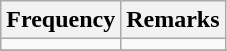<table class="wikitable">
<tr>
<th>Frequency</th>
<th>Remarks</th>
</tr>
<tr>
<td></td>
<td></td>
</tr>
<tr>
</tr>
</table>
